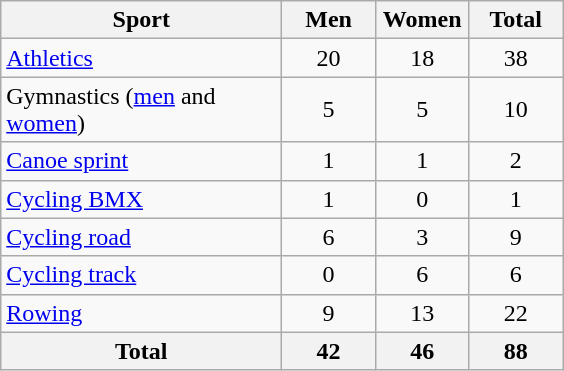<table class="wikitable sortable" style="text-align:center;">
<tr>
<th width=180>Sport</th>
<th width=55>Men</th>
<th width=55>Women</th>
<th width=55>Total</th>
</tr>
<tr>
<td align=left><a href='#'>Athletics</a></td>
<td>20</td>
<td>18</td>
<td>38</td>
</tr>
<tr>
<td align=left>Gymnastics (<a href='#'>men</a> and <a href='#'>women</a>)</td>
<td>5</td>
<td>5</td>
<td>10</td>
</tr>
<tr>
<td align=left><a href='#'>Canoe sprint</a></td>
<td>1</td>
<td>1</td>
<td>2</td>
</tr>
<tr>
<td align=left><a href='#'>Cycling BMX</a></td>
<td>1</td>
<td>0</td>
<td>1</td>
</tr>
<tr>
<td align=left><a href='#'>Cycling road</a></td>
<td>6</td>
<td>3</td>
<td>9</td>
</tr>
<tr>
<td align=left><a href='#'>Cycling track</a></td>
<td>0</td>
<td>6</td>
<td>6</td>
</tr>
<tr>
<td align=left><a href='#'>Rowing</a></td>
<td>9</td>
<td>13</td>
<td>22</td>
</tr>
<tr>
<th align=left>Total</th>
<th>42</th>
<th>46</th>
<th>88</th>
</tr>
</table>
